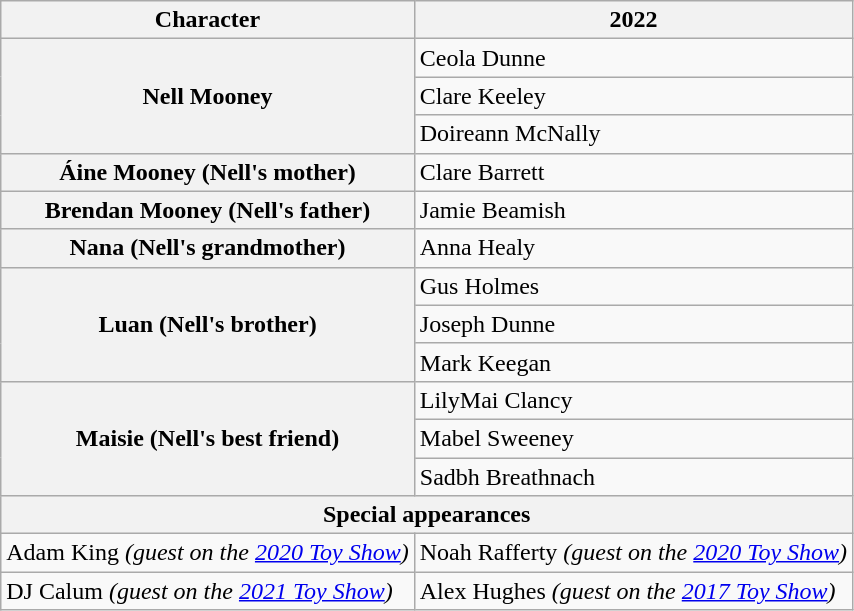<table class="wikitable">
<tr>
<th>Character</th>
<th>2022</th>
</tr>
<tr>
<th rowspan=3>Nell Mooney</th>
<td>Ceola Dunne</td>
</tr>
<tr>
<td>Clare Keeley</td>
</tr>
<tr>
<td>Doireann McNally</td>
</tr>
<tr>
<th>Áine Mooney (Nell's mother)</th>
<td>Clare Barrett</td>
</tr>
<tr>
<th>Brendan Mooney (Nell's father)</th>
<td>Jamie Beamish</td>
</tr>
<tr>
<th>Nana (Nell's grandmother)</th>
<td>Anna Healy</td>
</tr>
<tr>
<th rowspan=3>Luan (Nell's brother)</th>
<td>Gus Holmes</td>
</tr>
<tr>
<td>Joseph Dunne</td>
</tr>
<tr>
<td>Mark Keegan</td>
</tr>
<tr>
<th rowspan=3>Maisie (Nell's best friend)</th>
<td>LilyMai Clancy</td>
</tr>
<tr>
<td>Mabel Sweeney</td>
</tr>
<tr>
<td>Sadbh Breathnach</td>
</tr>
<tr>
<th colspan="2">Special appearances</th>
</tr>
<tr>
<td>Adam King <em>(guest on the <a href='#'>2020 Toy Show</a>)</em></td>
<td>Noah Rafferty <em>(guest on the <a href='#'>2020 Toy Show</a>)</em></td>
</tr>
<tr>
<td>DJ Calum <em>(guest on the <a href='#'>2021 Toy Show</a>)</em></td>
<td>Alex Hughes <em>(guest on the <a href='#'>2017 Toy Show</a>)</em></td>
</tr>
</table>
